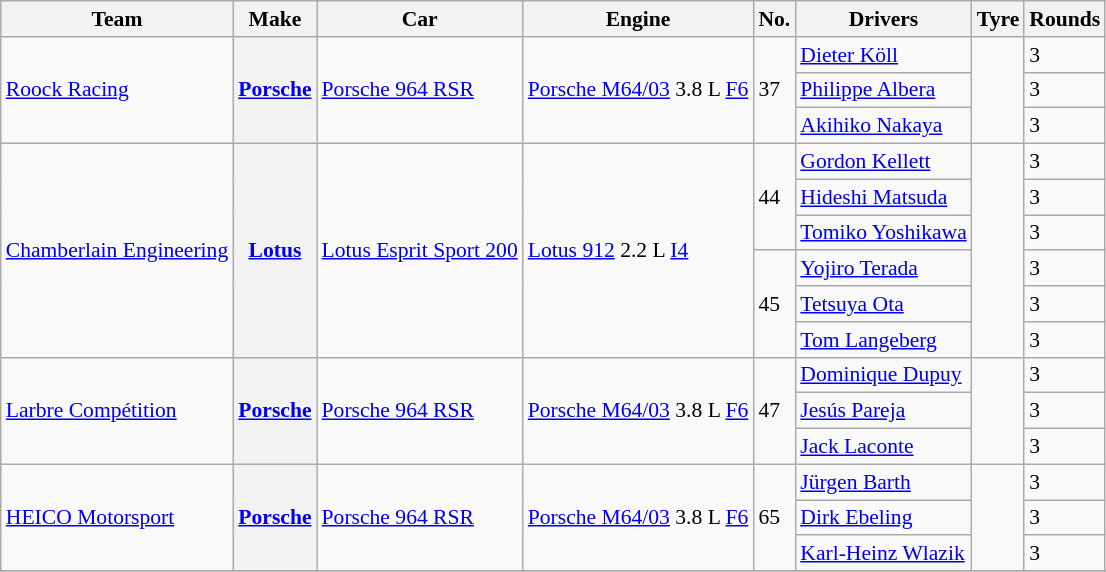<table class="wikitable" style="font-size: 90%;">
<tr>
<th>Team</th>
<th>Make</th>
<th>Car</th>
<th>Engine</th>
<th>No.</th>
<th>Drivers</th>
<th>Tyre</th>
<th>Rounds</th>
</tr>
<tr>
<td rowspan=3><a href='#'>Roock Racing</a></td>
<th rowspan=3><a href='#'>Porsche</a></th>
<td rowspan=3><a href='#'>Porsche 964 RSR</a></td>
<td rowspan=3><a href='#'>Porsche M64/03</a> 3.8 L <a href='#'>F6</a></td>
<td rowspan=3>37</td>
<td> <a href='#'>Dieter Köll</a></td>
<td rowspan=3></td>
<td>3</td>
</tr>
<tr>
<td> <a href='#'>Philippe Albera</a></td>
<td>3</td>
</tr>
<tr>
<td> <a href='#'>Akihiko Nakaya</a></td>
<td>3</td>
</tr>
<tr>
<td rowspan=6><a href='#'>Chamberlain Engineering</a></td>
<th rowspan=6><a href='#'>Lotus</a></th>
<td rowspan=6><a href='#'>Lotus Esprit Sport 200</a></td>
<td rowspan=6><a href='#'>Lotus 912</a> 2.2 L <a href='#'>I4</a></td>
<td rowspan=3>44</td>
<td> <a href='#'>Gordon Kellett</a></td>
<td rowspan=6></td>
<td>3</td>
</tr>
<tr>
<td> <a href='#'>Hideshi Matsuda</a></td>
<td>3</td>
</tr>
<tr>
<td> <a href='#'>Tomiko Yoshikawa</a></td>
<td>3</td>
</tr>
<tr>
<td rowspan=3>45</td>
<td> <a href='#'>Yojiro Terada</a></td>
<td>3</td>
</tr>
<tr>
<td> <a href='#'>Tetsuya Ota</a></td>
<td>3</td>
</tr>
<tr>
<td> <a href='#'>Tom Langeberg</a></td>
<td>3</td>
</tr>
<tr>
<td rowspan=3><a href='#'>Larbre Compétition</a></td>
<th rowspan=3><a href='#'>Porsche</a></th>
<td rowspan=3><a href='#'>Porsche 964 RSR</a></td>
<td rowspan=3><a href='#'>Porsche M64/03</a> 3.8 L <a href='#'>F6</a></td>
<td rowspan=3>47</td>
<td> <a href='#'>Dominique Dupuy</a></td>
<td rowspan=3></td>
<td>3</td>
</tr>
<tr>
<td> <a href='#'>Jesús Pareja</a></td>
<td>3</td>
</tr>
<tr>
<td> <a href='#'>Jack Laconte</a></td>
<td>3</td>
</tr>
<tr>
<td rowspan=3><a href='#'>HEICO Motorsport</a></td>
<th rowspan=3><a href='#'>Porsche</a></th>
<td rowspan=3><a href='#'>Porsche 964 RSR</a></td>
<td rowspan=3><a href='#'>Porsche M64/03</a> 3.8 L <a href='#'>F6</a></td>
<td rowspan=3>65</td>
<td> <a href='#'>Jürgen Barth</a></td>
<td rowspan=3></td>
<td>3</td>
</tr>
<tr>
<td> <a href='#'>Dirk Ebeling</a></td>
<td>3</td>
</tr>
<tr>
<td> <a href='#'>Karl-Heinz Wlazik</a></td>
<td>3</td>
</tr>
<tr>
</tr>
</table>
